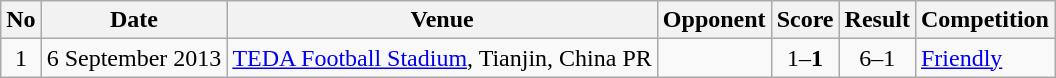<table class="wikitable">
<tr>
<th>No</th>
<th>Date</th>
<th>Venue</th>
<th>Opponent</th>
<th>Score</th>
<th>Result</th>
<th>Competition</th>
</tr>
<tr>
<td align=center>1</td>
<td>6 September 2013</td>
<td><a href='#'>TEDA Football Stadium</a>, Tianjin, China PR</td>
<td></td>
<td align=center>1–<strong>1</strong></td>
<td align=center>6–1</td>
<td><a href='#'>Friendly</a></td>
</tr>
</table>
